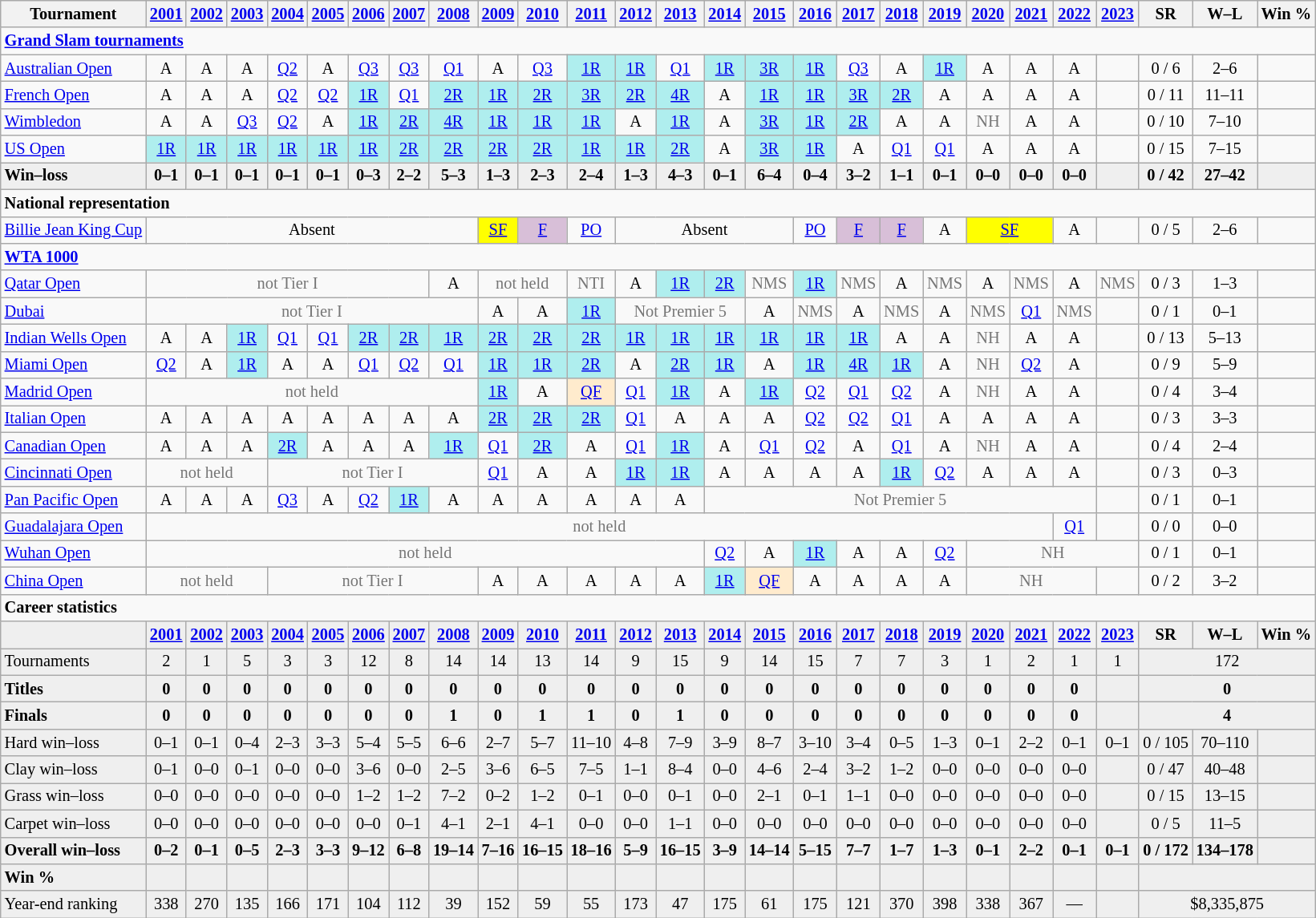<table class="wikitable nowrap" style=font-size:85%;text-align:center>
<tr>
<th>Tournament</th>
<th><a href='#'>2001</a></th>
<th><a href='#'>2002</a></th>
<th><a href='#'>2003</a></th>
<th><a href='#'>2004</a></th>
<th><a href='#'>2005</a></th>
<th><a href='#'>2006</a></th>
<th><a href='#'>2007</a></th>
<th><a href='#'>2008</a></th>
<th><a href='#'>2009</a></th>
<th><a href='#'>2010</a></th>
<th><a href='#'>2011</a></th>
<th><a href='#'>2012</a></th>
<th><a href='#'>2013</a></th>
<th><a href='#'>2014</a></th>
<th><a href='#'>2015</a></th>
<th><a href='#'>2016</a></th>
<th><a href='#'>2017</a></th>
<th><a href='#'>2018</a></th>
<th><a href='#'>2019</a></th>
<th><a href='#'>2020</a></th>
<th><a href='#'>2021</a></th>
<th><a href='#'>2022</a></th>
<th><a href='#'>2023</a></th>
<th>SR</th>
<th>W–L</th>
<th>Win %</th>
</tr>
<tr>
<td colspan="27" align="left"><strong><a href='#'>Grand Slam tournaments</a></strong></td>
</tr>
<tr>
<td align=left><a href='#'>Australian Open</a></td>
<td>A</td>
<td>A</td>
<td>A</td>
<td><a href='#'>Q2</a></td>
<td>A</td>
<td><a href='#'>Q3</a></td>
<td><a href='#'>Q3</a></td>
<td><a href='#'>Q1</a></td>
<td>A</td>
<td><a href='#'>Q3</a></td>
<td bgcolor=afeeee><a href='#'>1R</a></td>
<td bgcolor=afeeee><a href='#'>1R</a></td>
<td><a href='#'>Q1</a></td>
<td bgcolor=afeeee><a href='#'>1R</a></td>
<td bgcolor=afeeee><a href='#'>3R</a></td>
<td bgcolor=afeeee><a href='#'>1R</a></td>
<td><a href='#'>Q3</a></td>
<td>A</td>
<td bgcolor=afeeee><a href='#'>1R</a></td>
<td>A</td>
<td>A</td>
<td>A</td>
<td></td>
<td>0 / 6</td>
<td>2–6</td>
<td></td>
</tr>
<tr>
<td align=left><a href='#'>French Open</a></td>
<td>A</td>
<td>A</td>
<td>A</td>
<td><a href='#'>Q2</a></td>
<td><a href='#'>Q2</a></td>
<td bgcolor=afeeee><a href='#'>1R</a></td>
<td><a href='#'>Q1</a></td>
<td bgcolor=afeeee><a href='#'>2R</a></td>
<td bgcolor=afeeee><a href='#'>1R</a></td>
<td bgcolor=afeeee><a href='#'>2R</a></td>
<td bgcolor=afeeee><a href='#'>3R</a></td>
<td bgcolor=afeeee><a href='#'>2R</a></td>
<td bgcolor=afeeee><a href='#'>4R</a></td>
<td>A</td>
<td bgcolor=afeeee><a href='#'>1R</a></td>
<td bgcolor=afeeee><a href='#'>1R</a></td>
<td bgcolor=afeeee><a href='#'>3R</a></td>
<td bgcolor=afeeee><a href='#'>2R</a></td>
<td>A</td>
<td>A</td>
<td>A</td>
<td>A</td>
<td></td>
<td>0 / 11</td>
<td>11–11</td>
<td></td>
</tr>
<tr>
<td align=left><a href='#'>Wimbledon</a></td>
<td>A</td>
<td>A</td>
<td><a href='#'>Q3</a></td>
<td><a href='#'>Q2</a></td>
<td>A</td>
<td bgcolor=afeeee><a href='#'>1R</a></td>
<td bgcolor=afeeee><a href='#'>2R</a></td>
<td bgcolor=afeeee><a href='#'>4R</a></td>
<td bgcolor=afeeee><a href='#'>1R</a></td>
<td bgcolor=afeeee><a href='#'>1R</a></td>
<td bgcolor=afeeee><a href='#'>1R</a></td>
<td>A</td>
<td bgcolor=afeeee><a href='#'>1R</a></td>
<td>A</td>
<td bgcolor=afeeee><a href='#'>3R</a></td>
<td bgcolor=afeeee><a href='#'>1R</a></td>
<td bgcolor=afeeee><a href='#'>2R</a></td>
<td>A</td>
<td>A</td>
<td style=color:#767676>NH</td>
<td>A</td>
<td>A</td>
<td></td>
<td>0 / 10</td>
<td>7–10</td>
<td></td>
</tr>
<tr>
<td align=left><a href='#'>US Open</a></td>
<td bgcolor=afeeee><a href='#'>1R</a></td>
<td bgcolor=afeeee><a href='#'>1R</a></td>
<td bgcolor=afeeee><a href='#'>1R</a></td>
<td bgcolor=afeeee><a href='#'>1R</a></td>
<td bgcolor=afeeee><a href='#'>1R</a></td>
<td bgcolor=afeeee><a href='#'>1R</a></td>
<td bgcolor=afeeee><a href='#'>2R</a></td>
<td bgcolor=afeeee><a href='#'>2R</a></td>
<td bgcolor=afeeee><a href='#'>2R</a></td>
<td bgcolor=afeeee><a href='#'>2R</a></td>
<td bgcolor=afeeee><a href='#'>1R</a></td>
<td bgcolor=afeeee><a href='#'>1R</a></td>
<td bgcolor=afeeee><a href='#'>2R</a></td>
<td>A</td>
<td bgcolor=afeeee><a href='#'>3R</a></td>
<td bgcolor=afeeee><a href='#'>1R</a></td>
<td>A</td>
<td><a href='#'>Q1</a></td>
<td><a href='#'>Q1</a></td>
<td>A</td>
<td>A</td>
<td>A</td>
<td></td>
<td>0 / 15</td>
<td>7–15</td>
<td></td>
</tr>
<tr style="font-weight:bold; background:#efefef;">
<td style="text-align:left">Win–loss</td>
<td>0–1</td>
<td>0–1</td>
<td>0–1</td>
<td>0–1</td>
<td>0–1</td>
<td>0–3</td>
<td>2–2</td>
<td>5–3</td>
<td>1–3</td>
<td>2–3</td>
<td>2–4</td>
<td>1–3</td>
<td>4–3</td>
<td>0–1</td>
<td>6–4</td>
<td>0–4</td>
<td>3–2</td>
<td>1–1</td>
<td>0–1</td>
<td>0–0</td>
<td>0–0</td>
<td>0–0</td>
<td></td>
<td>0 / 42</td>
<td>27–42</td>
<td></td>
</tr>
<tr>
<td colspan="27" align="left"><strong>National representation</strong></td>
</tr>
<tr>
<td align=left><a href='#'>Billie Jean King Cup</a></td>
<td colspan=8>Absent</td>
<td bgcolor=yellow><a href='#'>SF</a></td>
<td bgcolor=thistle><a href='#'>F</a></td>
<td><a href='#'>PO</a></td>
<td colspan=4>Absent</td>
<td><a href='#'>PO</a></td>
<td bgcolor=thistle><a href='#'>F</a></td>
<td bgcolor=thistle><a href='#'>F</a></td>
<td>A</td>
<td colspan=2 bgcolor=yellow><a href='#'>SF</a></td>
<td>A</td>
<td></td>
<td>0 / 5</td>
<td>2–6</td>
<td></td>
</tr>
<tr>
<td colspan="27" align="left"><strong><a href='#'>WTA 1000</a></strong></td>
</tr>
<tr>
<td align="left"><a href='#'>Qatar Open</a></td>
<td colspan="7" style="color:#767676">not Tier I</td>
<td>A</td>
<td colspan="2" style="color:#767676">not held</td>
<td colspan="1" style="color:#767676">NTI</td>
<td>A</td>
<td bgcolor="afeeee"><a href='#'>1R</a></td>
<td bgcolor="afeeee"><a href='#'>2R</a></td>
<td colspan="1" style="color:#767676">NMS</td>
<td bgcolor="afeeee"><a href='#'>1R</a></td>
<td style="color:#767676">NMS</td>
<td>A</td>
<td style="color:#767676">NMS</td>
<td>A</td>
<td style="color:#767676">NMS</td>
<td>A</td>
<td style="color:#767676">NMS</td>
<td>0 / 3</td>
<td>1–3</td>
<td></td>
</tr>
<tr>
<td align="left"><a href='#'>Dubai</a></td>
<td colspan="8" style="color:#767676">not Tier I</td>
<td>A</td>
<td>A</td>
<td bgcolor="afeeee"><a href='#'>1R</a></td>
<td colspan="3" style="color:#767676">Not Premier 5</td>
<td>A</td>
<td style="color:#767676">NMS</td>
<td>A</td>
<td style="color:#767676">NMS</td>
<td>A</td>
<td style="color:#767676">NMS</td>
<td><a href='#'>Q1</a></td>
<td style="color:#767676">NMS</td>
<td></td>
<td>0 / 1</td>
<td>0–1</td>
<td></td>
</tr>
<tr>
<td align=left><a href='#'>Indian Wells Open</a></td>
<td>A</td>
<td>A</td>
<td bgcolor=afeeee><a href='#'>1R</a></td>
<td><a href='#'>Q1</a></td>
<td><a href='#'>Q1</a></td>
<td bgcolor=afeeee><a href='#'>2R</a></td>
<td bgcolor=afeeee><a href='#'>2R</a></td>
<td bgcolor=afeeee><a href='#'>1R</a></td>
<td bgcolor=afeeee><a href='#'>2R</a></td>
<td bgcolor=afeeee><a href='#'>2R</a></td>
<td bgcolor=afeeee><a href='#'>2R</a></td>
<td bgcolor=afeeee><a href='#'>1R</a></td>
<td bgcolor=afeeee><a href='#'>1R</a></td>
<td bgcolor=afeeee><a href='#'>1R</a></td>
<td bgcolor=afeeee><a href='#'>1R</a></td>
<td bgcolor=afeeee><a href='#'>1R</a></td>
<td bgcolor=afeeee><a href='#'>1R</a></td>
<td>A</td>
<td>A</td>
<td style="color:#767676">NH</td>
<td>A</td>
<td>A</td>
<td></td>
<td>0 / 13</td>
<td>5–13</td>
<td></td>
</tr>
<tr>
<td align=left><a href='#'>Miami Open</a></td>
<td><a href='#'>Q2</a></td>
<td>A</td>
<td bgcolor=afeeee><a href='#'>1R</a></td>
<td>A</td>
<td>A</td>
<td><a href='#'>Q1</a></td>
<td><a href='#'>Q2</a></td>
<td><a href='#'>Q1</a></td>
<td bgcolor=afeeee><a href='#'>1R</a></td>
<td bgcolor=afeeee><a href='#'>1R</a></td>
<td bgcolor=afeeee><a href='#'>2R</a></td>
<td>A</td>
<td bgcolor=afeeee><a href='#'>2R</a></td>
<td bgcolor=afeeee><a href='#'>1R</a></td>
<td>A</td>
<td bgcolor=afeeee><a href='#'>1R</a></td>
<td bgcolor=afeeee><a href='#'>4R</a></td>
<td bgcolor=afeeee><a href='#'>1R</a></td>
<td>A</td>
<td style=color:#767676>NH</td>
<td><a href='#'>Q2</a></td>
<td>A</td>
<td></td>
<td>0 / 9</td>
<td>5–9</td>
<td></td>
</tr>
<tr>
<td align=left><a href='#'>Madrid Open</a></td>
<td colspan=8 style=color:#767676>not held</td>
<td bgcolor=afeeee><a href='#'>1R</a></td>
<td>A</td>
<td bgcolor=ffebcd><a href='#'>QF</a></td>
<td><a href='#'>Q1</a></td>
<td bgcolor=afeeee><a href='#'>1R</a></td>
<td>A</td>
<td bgcolor=afeeee><a href='#'>1R</a></td>
<td><a href='#'>Q2</a></td>
<td><a href='#'>Q1</a></td>
<td><a href='#'>Q2</a></td>
<td>A</td>
<td style=color:#767676>NH</td>
<td>A</td>
<td>A</td>
<td></td>
<td>0 / 4</td>
<td>3–4</td>
<td></td>
</tr>
<tr>
<td align="left"><a href='#'>Italian Open</a></td>
<td>A</td>
<td>A</td>
<td>A</td>
<td>A</td>
<td>A</td>
<td>A</td>
<td>A</td>
<td>A</td>
<td bgcolor="afeeee"><a href='#'>2R</a></td>
<td bgcolor="afeeee"><a href='#'>2R</a></td>
<td bgcolor="afeeee"><a href='#'>2R</a></td>
<td><a href='#'>Q1</a></td>
<td>A</td>
<td>A</td>
<td>A</td>
<td><a href='#'>Q2</a></td>
<td><a href='#'>Q2</a></td>
<td><a href='#'>Q1</a></td>
<td>A</td>
<td>A</td>
<td>A</td>
<td>A</td>
<td></td>
<td>0 / 3</td>
<td>3–3</td>
<td></td>
</tr>
<tr>
<td align="left"><a href='#'>Canadian Open</a></td>
<td>A</td>
<td>A</td>
<td>A</td>
<td bgcolor="afeeee"><a href='#'>2R</a></td>
<td>A</td>
<td>A</td>
<td>A</td>
<td bgcolor="afeeee"><a href='#'>1R</a></td>
<td><a href='#'>Q1</a></td>
<td bgcolor="afeeee"><a href='#'>2R</a></td>
<td>A</td>
<td><a href='#'>Q1</a></td>
<td bgcolor="afeeee"><a href='#'>1R</a></td>
<td>A</td>
<td><a href='#'>Q1</a></td>
<td><a href='#'>Q2</a></td>
<td>A</td>
<td><a href='#'>Q1</a></td>
<td>A</td>
<td style="color:#767676">NH</td>
<td>A</td>
<td>A</td>
<td></td>
<td>0 / 4</td>
<td>2–4</td>
<td></td>
</tr>
<tr>
<td align="left"><a href='#'>Cincinnati Open</a></td>
<td colspan="3" style="color:#767676">not held</td>
<td colspan="5" style="color:#767676">not Tier I</td>
<td><a href='#'>Q1</a></td>
<td>A</td>
<td>A</td>
<td bgcolor="afeeee"><a href='#'>1R</a></td>
<td bgcolor="afeeee"><a href='#'>1R</a></td>
<td>A</td>
<td>A</td>
<td>A</td>
<td>A</td>
<td bgcolor="afeeee"><a href='#'>1R</a></td>
<td><a href='#'>Q2</a></td>
<td>A</td>
<td>A</td>
<td>A</td>
<td></td>
<td>0 / 3</td>
<td>0–3</td>
<td></td>
</tr>
<tr>
<td align="left"><a href='#'>Pan Pacific Open</a></td>
<td>A</td>
<td>A</td>
<td>A</td>
<td><a href='#'>Q3</a></td>
<td>A</td>
<td><a href='#'>Q2</a></td>
<td bgcolor="afeeee"><a href='#'>1R</a></td>
<td>A</td>
<td>A</td>
<td>A</td>
<td>A</td>
<td>A</td>
<td>A</td>
<td colspan="9" style="color:#767676">Not Premier 5</td>
<td></td>
<td>0 / 1</td>
<td>0–1</td>
<td></td>
</tr>
<tr>
<td align=left><a href='#'>Guadalajara Open</a></td>
<td colspan="21" style="color:#767676">not held</td>
<td><a href='#'>Q1</a></td>
<td></td>
<td>0 / 0</td>
<td>0–0</td>
<td></td>
</tr>
<tr>
<td align="left"><a href='#'>Wuhan Open</a></td>
<td colspan="13" style="color:#767676">not held</td>
<td><a href='#'>Q2</a></td>
<td>A</td>
<td bgcolor="afeeee"><a href='#'>1R</a></td>
<td>A</td>
<td>A</td>
<td><a href='#'>Q2</a></td>
<td colspan="4" style="color:#767676">NH</td>
<td>0 / 1</td>
<td>0–1</td>
<td></td>
</tr>
<tr>
<td align=left><a href='#'>China Open</a></td>
<td colspan=3 style=color:#767676>not held</td>
<td colspan=5 style=color:#767676>not Tier I</td>
<td>A</td>
<td>A</td>
<td>A</td>
<td>A</td>
<td>A</td>
<td bgcolor=afeeee><a href='#'>1R</a></td>
<td bgcolor=ffebcd><a href='#'>QF</a></td>
<td>A</td>
<td>A</td>
<td>A</td>
<td>A</td>
<td colspan="3" style="color:#767676">NH</td>
<td></td>
<td>0 / 2</td>
<td>3–2</td>
<td></td>
</tr>
<tr>
<td colspan="27" align="left"><strong>Career statistics</strong></td>
</tr>
<tr style="font-weight:bold; background:#efefef;">
<td></td>
<td><a href='#'>2001</a></td>
<td><a href='#'>2002</a></td>
<td><a href='#'>2003</a></td>
<td><a href='#'>2004</a></td>
<td><a href='#'>2005</a></td>
<td><a href='#'>2006</a></td>
<td><a href='#'>2007</a></td>
<td><a href='#'>2008</a></td>
<td><a href='#'>2009</a></td>
<td><a href='#'>2010</a></td>
<td><a href='#'>2011</a></td>
<td><a href='#'>2012</a></td>
<td><a href='#'>2013</a></td>
<td><a href='#'>2014</a></td>
<td><a href='#'>2015</a></td>
<td><a href='#'>2016</a></td>
<td><a href='#'>2017</a></td>
<td><a href='#'>2018</a></td>
<td><a href='#'>2019</a></td>
<td><a href='#'>2020</a></td>
<td><a href='#'>2021</a></td>
<th><a href='#'>2022</a></th>
<th><a href='#'>2023</a></th>
<td>SR</td>
<td>W–L</td>
<td>Win %</td>
</tr>
<tr bgcolor="efefef">
<td align="left">Tournaments</td>
<td>2</td>
<td>1</td>
<td>5</td>
<td>3</td>
<td>3</td>
<td>12</td>
<td>8</td>
<td>14</td>
<td>14</td>
<td>13</td>
<td>14</td>
<td>9</td>
<td>15</td>
<td>9</td>
<td>14</td>
<td>15</td>
<td>7</td>
<td>7</td>
<td>3</td>
<td>1</td>
<td>2</td>
<td>1</td>
<td>1</td>
<td colspan="3">172</td>
</tr>
<tr style="font-weight:bold; background:#efefef;">
<td style="text-align:left">Titles</td>
<td>0</td>
<td>0</td>
<td>0</td>
<td>0</td>
<td>0</td>
<td>0</td>
<td>0</td>
<td>0</td>
<td>0</td>
<td>0</td>
<td>0</td>
<td>0</td>
<td>0</td>
<td>0</td>
<td>0</td>
<td>0</td>
<td>0</td>
<td>0</td>
<td>0</td>
<td>0</td>
<td>0</td>
<td>0</td>
<td></td>
<td colspan="3">0</td>
</tr>
<tr style="font-weight:bold; background:#efefef;">
<td style="text-align:left">Finals</td>
<td>0</td>
<td>0</td>
<td>0</td>
<td>0</td>
<td>0</td>
<td>0</td>
<td>0</td>
<td>1</td>
<td>0</td>
<td>1</td>
<td>1</td>
<td>0</td>
<td>1</td>
<td>0</td>
<td>0</td>
<td>0</td>
<td>0</td>
<td>0</td>
<td>0</td>
<td>0</td>
<td>0</td>
<td>0</td>
<td></td>
<td colspan="3">4</td>
</tr>
<tr bgcolor=efefef>
<td align=left>Hard win–loss</td>
<td>0–1</td>
<td>0–1</td>
<td>0–4</td>
<td>2–3</td>
<td>3–3</td>
<td>5–4</td>
<td>5–5</td>
<td>6–6</td>
<td>2–7</td>
<td>5–7</td>
<td>11–10</td>
<td>4–8</td>
<td>7–9</td>
<td>3–9</td>
<td>8–7</td>
<td>3–10</td>
<td>3–4</td>
<td>0–5</td>
<td>1–3</td>
<td>0–1</td>
<td>2–2</td>
<td>0–1</td>
<td>0–1</td>
<td>0 / 105</td>
<td>70–110</td>
<td></td>
</tr>
<tr bgcolor=efefef>
<td align=left>Clay win–loss</td>
<td>0–1</td>
<td>0–0</td>
<td>0–1</td>
<td>0–0</td>
<td>0–0</td>
<td>3–6</td>
<td>0–0</td>
<td>2–5</td>
<td>3–6</td>
<td>6–5</td>
<td>7–5</td>
<td>1–1</td>
<td>8–4</td>
<td>0–0</td>
<td>4–6</td>
<td>2–4</td>
<td>3–2</td>
<td>1–2</td>
<td>0–0</td>
<td>0–0</td>
<td>0–0</td>
<td>0–0</td>
<td></td>
<td>0 / 47</td>
<td>40–48</td>
<td></td>
</tr>
<tr bgcolor=efefef>
<td align=left>Grass win–loss</td>
<td>0–0</td>
<td>0–0</td>
<td>0–0</td>
<td>0–0</td>
<td>0–0</td>
<td>1–2</td>
<td>1–2</td>
<td>7–2</td>
<td>0–2</td>
<td>1–2</td>
<td>0–1</td>
<td>0–0</td>
<td>0–1</td>
<td>0–0</td>
<td>2–1</td>
<td>0–1</td>
<td>1–1</td>
<td>0–0</td>
<td>0–0</td>
<td>0–0</td>
<td>0–0</td>
<td>0–0</td>
<td></td>
<td>0 / 15</td>
<td>13–15</td>
<td></td>
</tr>
<tr bgcolor=efefef>
<td align=left>Carpet win–loss</td>
<td>0–0</td>
<td>0–0</td>
<td>0–0</td>
<td>0–0</td>
<td>0–0</td>
<td>0–0</td>
<td>0–1</td>
<td>4–1</td>
<td>2–1</td>
<td>4–1</td>
<td>0–0</td>
<td>0–0</td>
<td>1–1</td>
<td>0–0</td>
<td>0–0</td>
<td>0–0</td>
<td>0–0</td>
<td>0–0</td>
<td>0–0</td>
<td>0–0</td>
<td>0–0</td>
<td>0–0</td>
<td></td>
<td>0 / 5</td>
<td>11–5</td>
<td></td>
</tr>
<tr style="font-weight:bold; background:#efefef;">
<td style="text-align:left">Overall win–loss</td>
<td>0–2</td>
<td>0–1</td>
<td>0–5</td>
<td>2–3</td>
<td>3–3</td>
<td>9–12</td>
<td>6–8</td>
<td>19–14</td>
<td>7–16</td>
<td>16–15</td>
<td>18–16</td>
<td>5–9</td>
<td>16–15</td>
<td>3–9</td>
<td>14–14</td>
<td>5–15</td>
<td>7–7</td>
<td>1–7</td>
<td>1–3</td>
<td>0–1</td>
<td>2–2</td>
<td>0–1</td>
<td>0–1</td>
<td>0 / 172</td>
<td>134–178</td>
<td></td>
</tr>
<tr style="font-weight:bold; background:#efefef;">
<td style="text-align:left">Win %</td>
<td></td>
<td></td>
<td></td>
<td></td>
<td></td>
<td></td>
<td></td>
<td></td>
<td></td>
<td></td>
<td></td>
<td></td>
<td></td>
<td></td>
<td></td>
<td></td>
<td></td>
<td></td>
<td></td>
<td></td>
<td></td>
<td></td>
<td></td>
<td colspan="3"></td>
</tr>
<tr bgcolor=efefef>
<td align=left>Year-end ranking</td>
<td>338</td>
<td>270</td>
<td>135</td>
<td>166</td>
<td>171</td>
<td>104</td>
<td>112</td>
<td>39</td>
<td>152</td>
<td>59</td>
<td>55</td>
<td>173</td>
<td>47</td>
<td>175</td>
<td>61</td>
<td>175</td>
<td>121</td>
<td>370</td>
<td>398</td>
<td>338</td>
<td>367</td>
<td>—</td>
<td></td>
<td colspan="3">$8,335,875</td>
</tr>
</table>
